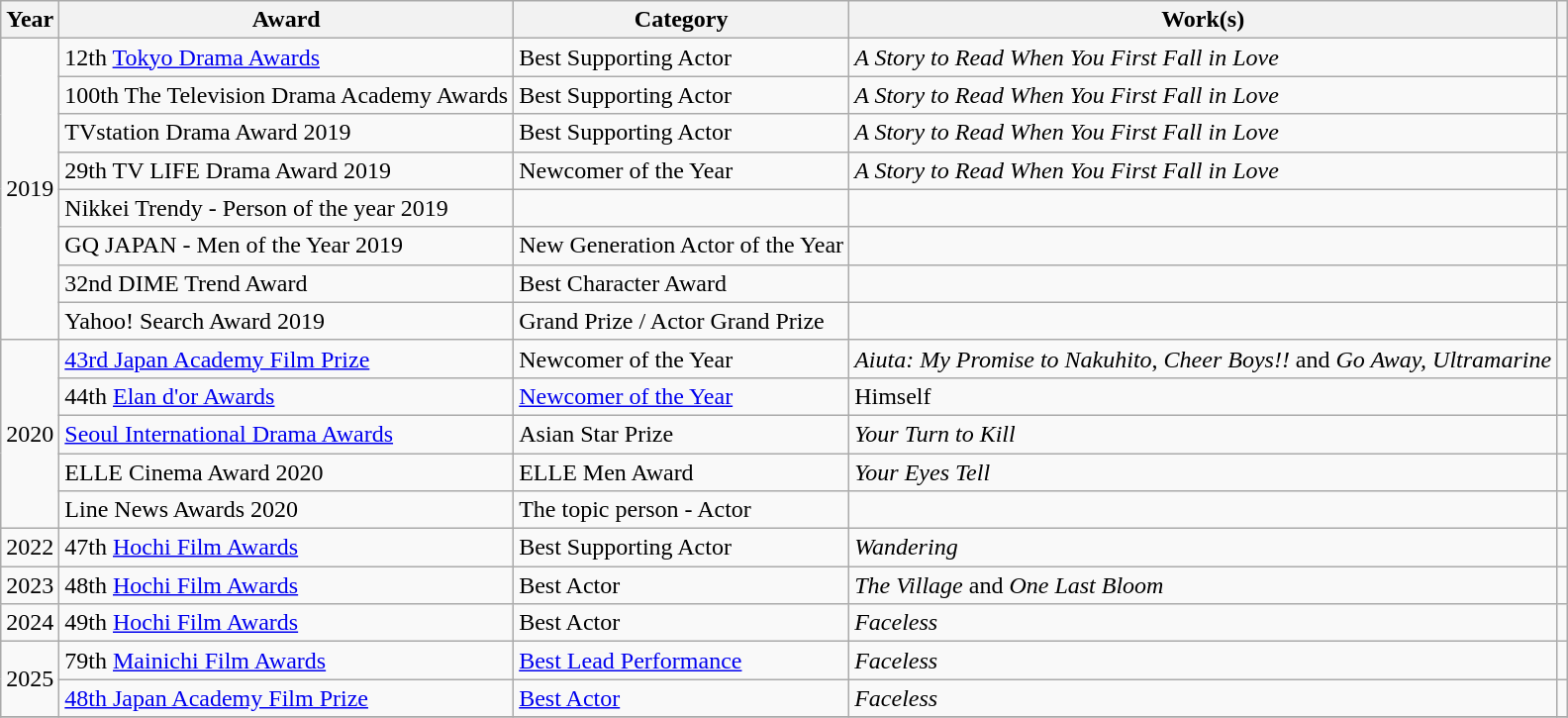<table class="wikitable sortable">
<tr>
<th>Year</th>
<th>Award</th>
<th>Category</th>
<th>Work(s)</th>
<th class="unsortable"></th>
</tr>
<tr>
<td rowspan="8">2019</td>
<td>12th <a href='#'>Tokyo Drama Awards</a></td>
<td>Best Supporting Actor</td>
<td><em>A Story to Read When You First Fall in Love</em></td>
<td></td>
</tr>
<tr>
<td>100th The Television Drama Academy Awards</td>
<td>Best Supporting Actor</td>
<td><em>A Story to Read When You First Fall in Love</em></td>
<td></td>
</tr>
<tr>
<td>TVstation Drama Award 2019</td>
<td>Best Supporting Actor</td>
<td><em>A Story to Read When You First Fall in Love</em></td>
<td></td>
</tr>
<tr>
<td>29th TV LIFE Drama Award 2019</td>
<td>Newcomer of the Year</td>
<td><em>A Story to Read When You First Fall in Love</em></td>
<td></td>
</tr>
<tr>
<td>Nikkei Trendy - Person of the year 2019</td>
<td></td>
<td></td>
<td></td>
</tr>
<tr>
<td>GQ JAPAN - Men of the Year 2019</td>
<td>New Generation Actor of the Year</td>
<td></td>
<td></td>
</tr>
<tr>
<td>32nd DIME Trend Award</td>
<td>Best Character Award</td>
<td></td>
<td></td>
</tr>
<tr>
<td>Yahoo! Search Award 2019</td>
<td>Grand Prize / Actor Grand Prize</td>
<td></td>
<td></td>
</tr>
<tr>
<td rowspan="5">2020</td>
<td><a href='#'>43rd Japan Academy Film Prize</a></td>
<td>Newcomer of the Year</td>
<td><em>Aiuta: My Promise to Nakuhito</em>, <em>Cheer Boys!!</em> and <em>Go Away, Ultramarine</em></td>
<td></td>
</tr>
<tr>
<td>44th <a href='#'>Elan d'or Awards</a></td>
<td><a href='#'>Newcomer of the Year</a></td>
<td>Himself</td>
<td></td>
</tr>
<tr>
<td><a href='#'>Seoul International Drama Awards</a></td>
<td>Asian Star Prize</td>
<td><em>Your Turn to Kill</em></td>
<td></td>
</tr>
<tr>
<td>ELLE Cinema Award 2020</td>
<td>ELLE Men Award</td>
<td><em>Your Eyes Tell</em></td>
<td></td>
</tr>
<tr>
<td>Line News Awards 2020</td>
<td>The topic person - Actor</td>
<td></td>
<td></td>
</tr>
<tr>
<td>2022</td>
<td>47th <a href='#'>Hochi Film Awards</a></td>
<td>Best Supporting Actor</td>
<td><em>Wandering</em></td>
<td></td>
</tr>
<tr>
<td>2023</td>
<td>48th <a href='#'>Hochi Film Awards</a></td>
<td>Best Actor</td>
<td><em>The Village</em> and <em>One Last Bloom</em></td>
<td></td>
</tr>
<tr>
<td>2024</td>
<td>49th <a href='#'>Hochi Film Awards</a></td>
<td>Best Actor</td>
<td><em>Faceless</em></td>
<td></td>
</tr>
<tr>
<td rowspan=2>2025</td>
<td>79th <a href='#'>Mainichi Film Awards</a></td>
<td><a href='#'>Best Lead Performance</a></td>
<td><em>Faceless</em></td>
<td></td>
</tr>
<tr>
<td><a href='#'>48th Japan Academy Film Prize</a></td>
<td><a href='#'>Best Actor</a></td>
<td><em>Faceless</em></td>
<td></td>
</tr>
<tr>
</tr>
</table>
